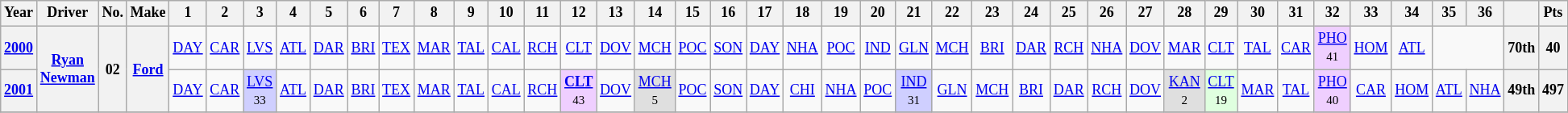<table class="wikitable" style="text-align:center; font-size:75%">
<tr>
<th>Year</th>
<th>Driver</th>
<th>No.</th>
<th>Make</th>
<th>1</th>
<th>2</th>
<th>3</th>
<th>4</th>
<th>5</th>
<th>6</th>
<th>7</th>
<th>8</th>
<th>9</th>
<th>10</th>
<th>11</th>
<th>12</th>
<th>13</th>
<th>14</th>
<th>15</th>
<th>16</th>
<th>17</th>
<th>18</th>
<th>19</th>
<th>20</th>
<th>21</th>
<th>22</th>
<th>23</th>
<th>24</th>
<th>25</th>
<th>26</th>
<th>27</th>
<th>28</th>
<th>29</th>
<th>30</th>
<th>31</th>
<th>32</th>
<th>33</th>
<th>34</th>
<th>35</th>
<th>36</th>
<th></th>
<th>Pts</th>
</tr>
<tr>
<th><a href='#'>2000</a></th>
<th rowspan=2><a href='#'>Ryan Newman</a></th>
<th rowspan=2>02</th>
<th rowspan=2><a href='#'>Ford</a></th>
<td><a href='#'>DAY</a></td>
<td><a href='#'>CAR</a></td>
<td><a href='#'>LVS</a></td>
<td><a href='#'>ATL</a></td>
<td><a href='#'>DAR</a></td>
<td><a href='#'>BRI</a></td>
<td><a href='#'>TEX</a></td>
<td><a href='#'>MAR</a></td>
<td><a href='#'>TAL</a></td>
<td><a href='#'>CAL</a></td>
<td><a href='#'>RCH</a></td>
<td><a href='#'>CLT</a></td>
<td><a href='#'>DOV</a></td>
<td><a href='#'>MCH</a></td>
<td><a href='#'>POC</a></td>
<td><a href='#'>SON</a></td>
<td><a href='#'>DAY</a></td>
<td><a href='#'>NHA</a></td>
<td><a href='#'>POC</a></td>
<td><a href='#'>IND</a></td>
<td><a href='#'>GLN</a></td>
<td><a href='#'>MCH</a></td>
<td><a href='#'>BRI</a></td>
<td><a href='#'>DAR</a></td>
<td><a href='#'>RCH</a></td>
<td><a href='#'>NHA</a></td>
<td><a href='#'>DOV</a></td>
<td><a href='#'>MAR</a></td>
<td><a href='#'>CLT</a></td>
<td><a href='#'>TAL</a></td>
<td><a href='#'>CAR</a></td>
<td style="background:#EFCFFF;"><a href='#'>PHO</a><br><small>41</small></td>
<td><a href='#'>HOM</a></td>
<td><a href='#'>ATL</a></td>
<td colspan=2></td>
<th>70th</th>
<th>40</th>
</tr>
<tr>
<th><a href='#'>2001</a></th>
<td><a href='#'>DAY</a></td>
<td><a href='#'>CAR</a></td>
<td style="background:#CFCFFF;"><a href='#'>LVS</a><br><small>33</small></td>
<td><a href='#'>ATL</a></td>
<td><a href='#'>DAR</a></td>
<td><a href='#'>BRI</a></td>
<td><a href='#'>TEX</a></td>
<td><a href='#'>MAR</a></td>
<td><a href='#'>TAL</a></td>
<td><a href='#'>CAL</a></td>
<td><a href='#'>RCH</a></td>
<td style="background:#EFCFFF;"><strong><a href='#'>CLT</a></strong><br><small>43</small></td>
<td><a href='#'>DOV</a></td>
<td style="background:#DFDFDF;"><a href='#'>MCH</a><br><small>5</small></td>
<td><a href='#'>POC</a></td>
<td><a href='#'>SON</a></td>
<td><a href='#'>DAY</a></td>
<td><a href='#'>CHI</a></td>
<td><a href='#'>NHA</a></td>
<td><a href='#'>POC</a></td>
<td style="background:#CFCFFF;"><a href='#'>IND</a><br><small>31</small></td>
<td><a href='#'>GLN</a></td>
<td><a href='#'>MCH</a></td>
<td><a href='#'>BRI</a></td>
<td><a href='#'>DAR</a></td>
<td><a href='#'>RCH</a></td>
<td><a href='#'>DOV</a></td>
<td style="background:#DFDFDF;"><a href='#'>KAN</a><br><small>2</small></td>
<td style="background:#DFFFDF;"><a href='#'>CLT</a><br><small>19</small></td>
<td><a href='#'>MAR</a></td>
<td><a href='#'>TAL</a></td>
<td style="background:#EFCFFF;"><a href='#'>PHO</a><br><small>40</small></td>
<td><a href='#'>CAR</a></td>
<td><a href='#'>HOM</a></td>
<td><a href='#'>ATL</a></td>
<td><a href='#'>NHA</a></td>
<th>49th</th>
<th>497</th>
</tr>
<tr>
</tr>
</table>
